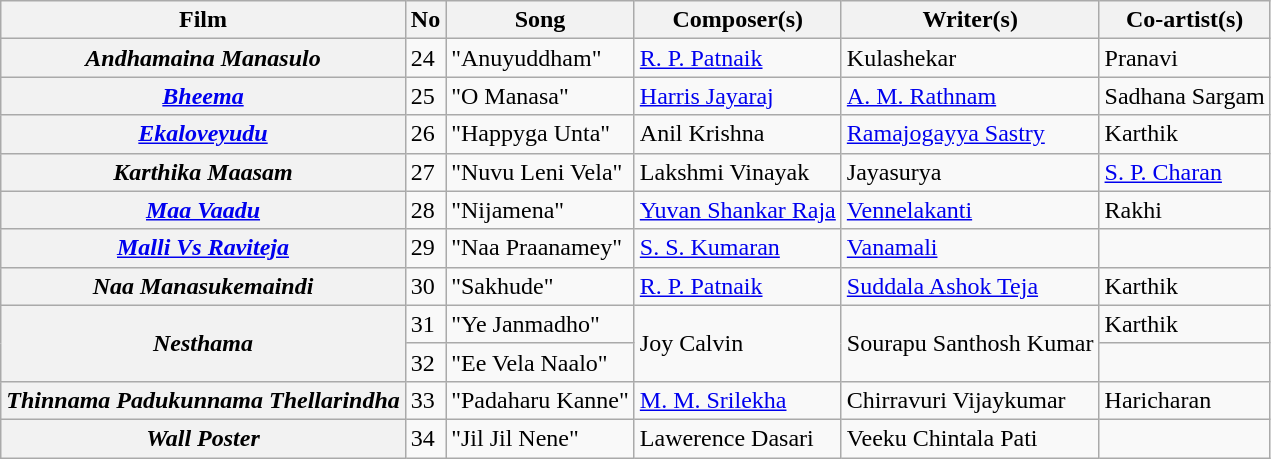<table class="wikitable sortable plainrowheaders">
<tr>
<th>Film</th>
<th>No</th>
<th>Song</th>
<th>Composer(s)</th>
<th>Writer(s)</th>
<th>Co-artist(s)</th>
</tr>
<tr>
<th><em>Andhamaina Manasulo</em></th>
<td>24</td>
<td>"Anuyuddham"</td>
<td><a href='#'>R. P. Patnaik</a></td>
<td>Kulashekar</td>
<td>Pranavi</td>
</tr>
<tr>
<th><em><a href='#'>Bheema</a></em></th>
<td>25</td>
<td>"O Manasa"</td>
<td><a href='#'>Harris Jayaraj</a></td>
<td><a href='#'>A. M. Rathnam</a></td>
<td>Sadhana Sargam</td>
</tr>
<tr>
<th><em><a href='#'>Ekaloveyudu</a></em></th>
<td>26</td>
<td>"Happyga Unta"</td>
<td>Anil Krishna</td>
<td><a href='#'>Ramajogayya Sastry</a></td>
<td>Karthik</td>
</tr>
<tr>
<th><em>Karthika Maasam</em></th>
<td>27</td>
<td>"Nuvu Leni Vela"</td>
<td>Lakshmi Vinayak</td>
<td>Jayasurya</td>
<td><a href='#'>S. P. Charan</a></td>
</tr>
<tr>
<th><a href='#'><em>Maa Vaadu</em></a></th>
<td>28</td>
<td>"Nijamena"</td>
<td><a href='#'>Yuvan Shankar Raja</a></td>
<td><a href='#'>Vennelakanti</a></td>
<td>Rakhi</td>
</tr>
<tr>
<th><a href='#'><em>Malli Vs Raviteja</em></a></th>
<td>29</td>
<td>"Naa Praanamey"</td>
<td><a href='#'>S. S. Kumaran</a></td>
<td><a href='#'>Vanamali</a></td>
<td></td>
</tr>
<tr>
<th><em>Naa Manasukemaindi</em></th>
<td>30</td>
<td>"Sakhude"</td>
<td><a href='#'>R. P. Patnaik</a></td>
<td><a href='#'>Suddala Ashok Teja</a></td>
<td>Karthik</td>
</tr>
<tr>
<th rowspan="2"><em>Nesthama</em></th>
<td>31</td>
<td>"Ye Janmadho"</td>
<td rowspan="2">Joy Calvin</td>
<td rowspan="2">Sourapu Santhosh Kumar</td>
<td>Karthik</td>
</tr>
<tr>
<td>32</td>
<td>"Ee Vela Naalo"</td>
<td></td>
</tr>
<tr>
<th><em>Thinnama Padukunnama Thellarindha</em></th>
<td>33</td>
<td>"Padaharu Kanne"</td>
<td><a href='#'>M. M. Srilekha</a></td>
<td>Chirravuri Vijaykumar</td>
<td>Haricharan</td>
</tr>
<tr>
<th><em>Wall Poster</em></th>
<td>34</td>
<td>"Jil Jil Nene"</td>
<td>Lawerence Dasari</td>
<td>Veeku Chintala Pati</td>
<td></td>
</tr>
</table>
